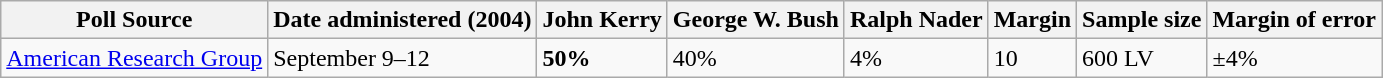<table class="wikitable">
<tr>
<th>Poll Source</th>
<th>Date administered (2004)</th>
<th>John Kerry</th>
<th>George W. Bush</th>
<th>Ralph Nader</th>
<th>Margin</th>
<th>Sample size</th>
<th>Margin of error</th>
</tr>
<tr>
<td><a href='#'>American Research Group</a></td>
<td>September 9–12</td>
<td><strong>50%</strong></td>
<td>40%</td>
<td>4%</td>
<td>10</td>
<td>600 LV</td>
<td>±4%</td>
</tr>
</table>
